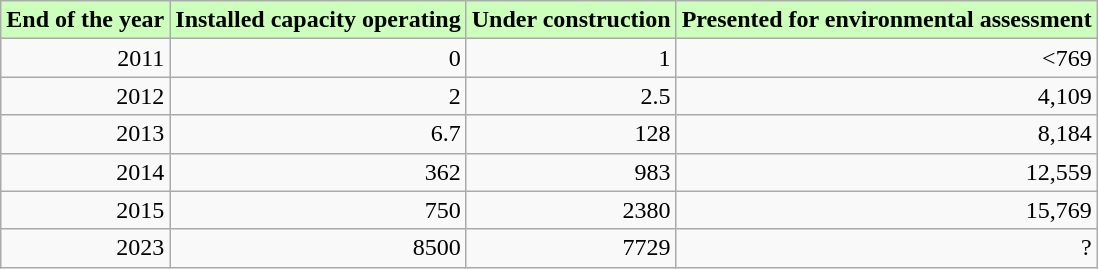<table class="wikitable" style="text-align: right;">
<tr>
<th style="background-color: #cfb;">End of the year</th>
<th style="background-color: #cfb;">Installed capacity operating</th>
<th style="background-color: #cfb;">Under construction</th>
<th style="background-color: #cfb;">Presented for environmental assessment</th>
</tr>
<tr>
<td>2011</td>
<td>0</td>
<td>1</td>
<td><769</td>
</tr>
<tr>
<td>2012</td>
<td>2</td>
<td>2.5</td>
<td>4,109</td>
</tr>
<tr>
<td>2013</td>
<td>6.7</td>
<td>128</td>
<td>8,184</td>
</tr>
<tr>
<td>2014</td>
<td>362</td>
<td>983</td>
<td>12,559</td>
</tr>
<tr>
<td>2015</td>
<td>750</td>
<td>2380</td>
<td>15,769</td>
</tr>
<tr>
<td>2023</td>
<td>8500</td>
<td>7729</td>
<td>?</td>
</tr>
</table>
